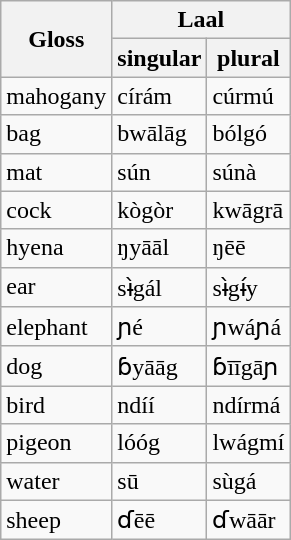<table class="wikitable">
<tr>
<th rowspan="2">Gloss</th>
<th colspan="2">Laal</th>
</tr>
<tr>
<th>singular</th>
<th>plural</th>
</tr>
<tr>
<td>mahogany</td>
<td>círám</td>
<td>cúrmú</td>
</tr>
<tr>
<td>bag</td>
<td>bwālāg</td>
<td>bólgó</td>
</tr>
<tr>
<td>mat</td>
<td>sún</td>
<td>súnà</td>
</tr>
<tr>
<td>cock</td>
<td>kògòr</td>
<td>kwāgrā</td>
</tr>
<tr>
<td>hyena</td>
<td>ŋyāāl</td>
<td>ŋēē</td>
</tr>
<tr>
<td>ear</td>
<td>sɨ̀gál</td>
<td>sɨ̀gɨ́y</td>
</tr>
<tr>
<td>elephant</td>
<td>ɲé</td>
<td>ɲwáɲá</td>
</tr>
<tr>
<td>dog</td>
<td>ɓyāāg</td>
<td>ɓīīgāɲ</td>
</tr>
<tr>
<td>bird</td>
<td>ndíí</td>
<td>ndírmá</td>
</tr>
<tr>
<td>pigeon</td>
<td>lóóg</td>
<td>lwágmí</td>
</tr>
<tr>
<td>water</td>
<td>sū</td>
<td>sùgá</td>
</tr>
<tr>
<td>sheep</td>
<td>ɗēē</td>
<td>ɗwāār</td>
</tr>
</table>
